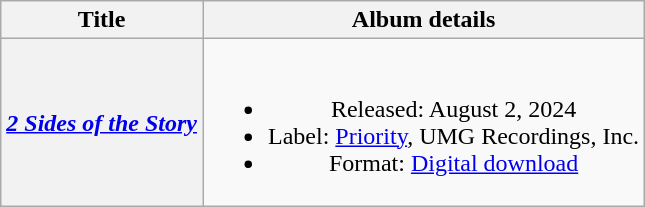<table class="wikitable plainrowheaders" style="text-align: center;">
<tr>
<th scope="col">Title</th>
<th scope="col">Album details</th>
</tr>
<tr>
<th scope="row"><em><a href='#'>2 Sides of the Story</a></em></th>
<td><br><ul><li>Released: August 2, 2024</li><li>Label: <a href='#'>Priority</a>, UMG Recordings, Inc.</li><li>Format: <a href='#'>Digital download</a></li></ul></td>
</tr>
</table>
